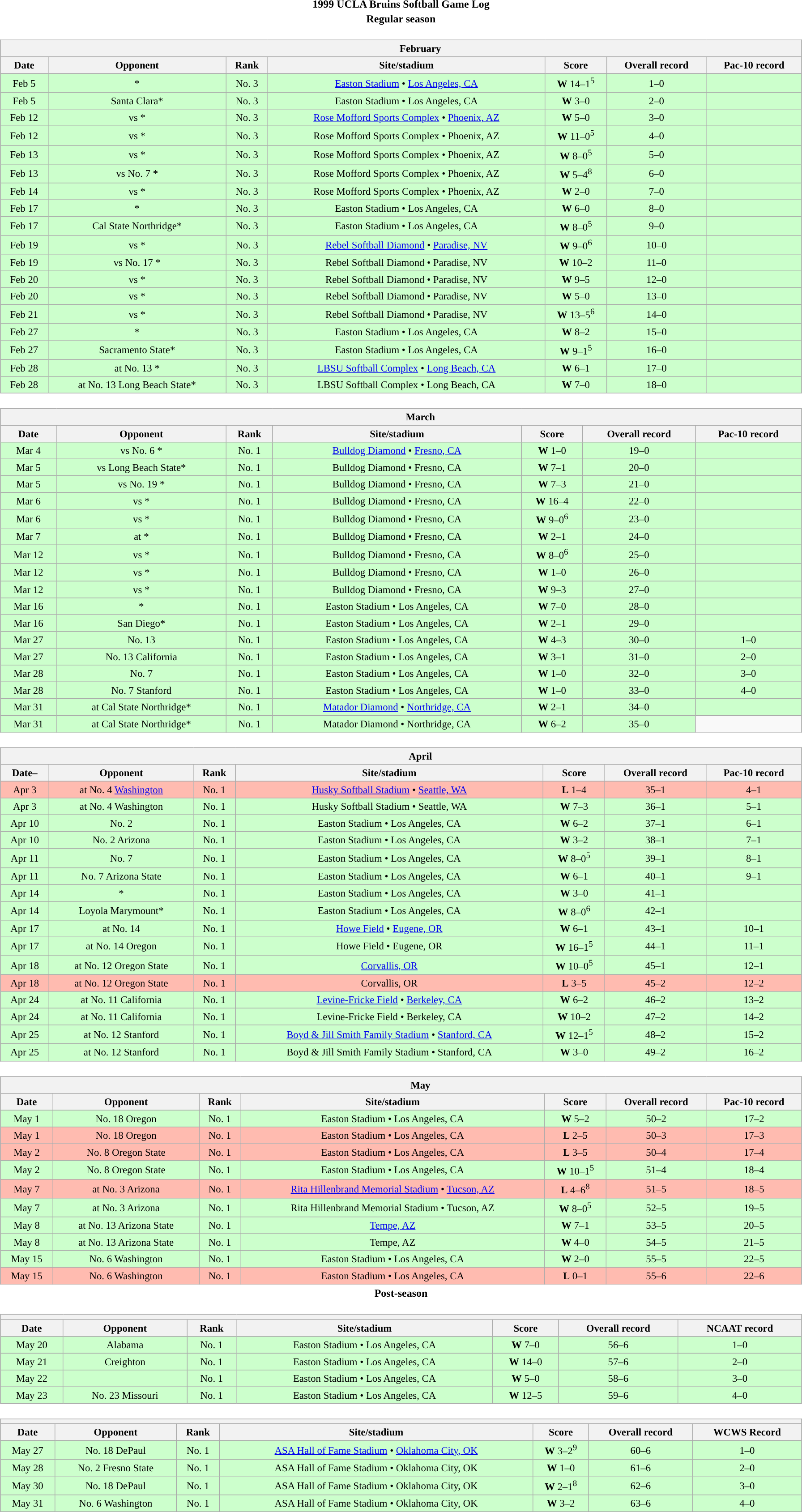<table class="toccolours" width=95% style="margin:1.5em auto; text-align:center;">
<tr>
<th colspan=2>1999 UCLA Bruins Softball Game Log</th>
</tr>
<tr>
<th colspan=2>Regular season</th>
</tr>
<tr valign="top">
<td><br><table class="wikitable collapsible collapsed" style="margin:auto; font-size:95%; width:100%">
<tr>
<th colspan=10 style="padding-left:4em;">February</th>
</tr>
<tr>
<th>Date</th>
<th>Opponent</th>
<th>Rank</th>
<th>Site/stadium</th>
<th>Score</th>
<th>Overall record</th>
<th>Pac-10 record</th>
</tr>
<tr bgcolor=ccffcc>
<td>Feb 5</td>
<td>*</td>
<td>No. 3</td>
<td><a href='#'>Easton Stadium</a> • <a href='#'>Los Angeles, CA</a></td>
<td><strong>W</strong> 14–1<sup>5</sup></td>
<td>1–0</td>
<td></td>
</tr>
<tr bgcolor=ccffcc>
<td>Feb 5</td>
<td>Santa Clara*</td>
<td>No. 3</td>
<td>Easton Stadium • Los Angeles, CA</td>
<td><strong>W</strong> 3–0</td>
<td>2–0</td>
<td></td>
</tr>
<tr bgcolor=ccffcc>
<td>Feb 12</td>
<td>vs *</td>
<td>No. 3</td>
<td><a href='#'>Rose Mofford Sports Complex</a> • <a href='#'>Phoenix, AZ</a></td>
<td><strong>W</strong> 5–0</td>
<td>3–0</td>
<td></td>
</tr>
<tr bgcolor=ccffcc>
<td>Feb 12</td>
<td>vs *</td>
<td>No. 3</td>
<td>Rose Mofford Sports Complex • Phoenix, AZ</td>
<td><strong>W</strong> 11–0<sup>5</sup></td>
<td>4–0</td>
<td></td>
</tr>
<tr bgcolor=ccffcc>
<td>Feb 13</td>
<td>vs *</td>
<td>No. 3</td>
<td>Rose Mofford Sports Complex • Phoenix, AZ</td>
<td><strong>W</strong> 8–0<sup>5</sup></td>
<td>5–0</td>
<td></td>
</tr>
<tr bgcolor=ccffcc>
<td>Feb 13</td>
<td>vs No. 7 *</td>
<td>No. 3</td>
<td>Rose Mofford Sports Complex • Phoenix, AZ</td>
<td><strong>W</strong> 5–4<sup>8</sup></td>
<td>6–0</td>
<td></td>
</tr>
<tr bgcolor=ccffcc>
<td>Feb 14</td>
<td>vs *</td>
<td>No. 3</td>
<td>Rose Mofford Sports Complex • Phoenix, AZ</td>
<td><strong>W</strong> 2–0</td>
<td>7–0</td>
<td></td>
</tr>
<tr bgcolor=ccffcc>
<td>Feb 17</td>
<td>*</td>
<td>No. 3</td>
<td>Easton Stadium • Los Angeles, CA</td>
<td><strong>W</strong> 6–0</td>
<td>8–0</td>
<td></td>
</tr>
<tr bgcolor=ccffcc>
<td>Feb 17</td>
<td>Cal State Northridge*</td>
<td>No. 3</td>
<td>Easton Stadium • Los Angeles, CA</td>
<td><strong>W</strong> 8–0<sup>5</sup></td>
<td>9–0</td>
<td></td>
</tr>
<tr bgcolor=ccffcc>
<td>Feb 19</td>
<td>vs *</td>
<td>No. 3</td>
<td><a href='#'>Rebel Softball Diamond</a> • <a href='#'>Paradise, NV</a></td>
<td><strong>W</strong> 9–0<sup>6</sup></td>
<td>10–0</td>
<td></td>
</tr>
<tr bgcolor=ccffcc>
<td>Feb 19</td>
<td>vs No. 17 *</td>
<td>No. 3</td>
<td>Rebel Softball Diamond • Paradise, NV</td>
<td><strong>W</strong> 10–2</td>
<td>11–0</td>
<td></td>
</tr>
<tr bgcolor=ccffcc>
<td>Feb 20</td>
<td>vs *</td>
<td>No. 3</td>
<td>Rebel Softball Diamond • Paradise, NV</td>
<td><strong>W</strong> 9–5</td>
<td>12–0</td>
<td></td>
</tr>
<tr bgcolor=ccffcc>
<td>Feb 20</td>
<td>vs *</td>
<td>No. 3</td>
<td>Rebel Softball Diamond • Paradise, NV</td>
<td><strong>W</strong> 5–0</td>
<td>13–0</td>
<td></td>
</tr>
<tr bgcolor=ccffcc>
<td>Feb 21</td>
<td>vs *</td>
<td>No. 3</td>
<td>Rebel Softball Diamond • Paradise, NV</td>
<td><strong>W</strong> 13–5<sup>6</sup></td>
<td>14–0</td>
<td></td>
</tr>
<tr bgcolor=ccffcc>
<td>Feb 27</td>
<td>*</td>
<td>No. 3</td>
<td>Easton Stadium • Los Angeles, CA</td>
<td><strong>W</strong> 8–2</td>
<td>15–0</td>
<td></td>
</tr>
<tr bgcolor=ccffcc>
<td>Feb 27</td>
<td>Sacramento State*</td>
<td>No. 3</td>
<td>Easton Stadium • Los Angeles, CA</td>
<td><strong>W</strong> 9–1<sup>5</sup></td>
<td>16–0</td>
<td></td>
</tr>
<tr bgcolor=ccffcc>
<td>Feb 28</td>
<td>at No. 13 *</td>
<td>No. 3</td>
<td><a href='#'>LBSU Softball Complex</a> • <a href='#'>Long Beach, CA</a></td>
<td><strong>W</strong> 6–1</td>
<td>17–0</td>
<td></td>
</tr>
<tr bgcolor=ccffcc>
<td>Feb 28</td>
<td>at No. 13 Long Beach State*</td>
<td>No. 3</td>
<td>LBSU Softball Complex • Long Beach, CA</td>
<td><strong>W</strong> 7–0</td>
<td>18–0</td>
<td></td>
</tr>
</table>
</td>
</tr>
<tr>
<td><br><table class="wikitable collapsible collapsed" style="margin:auto; font-size:95%; width:100%">
<tr>
<th colspan=10 style="padding-left:4em;">March</th>
</tr>
<tr>
<th>Date</th>
<th>Opponent</th>
<th>Rank</th>
<th>Site/stadium</th>
<th>Score</th>
<th>Overall record</th>
<th>Pac-10 record</th>
</tr>
<tr bgcolor=ccffcc>
<td>Mar 4</td>
<td>vs No. 6 *</td>
<td>No. 1</td>
<td><a href='#'>Bulldog Diamond</a> • <a href='#'>Fresno, CA</a></td>
<td><strong>W</strong> 1–0</td>
<td>19–0</td>
<td></td>
</tr>
<tr bgcolor=ccffcc>
<td>Mar 5</td>
<td>vs Long Beach State*</td>
<td>No. 1</td>
<td>Bulldog Diamond • Fresno, CA</td>
<td><strong>W</strong> 7–1</td>
<td>20–0</td>
<td></td>
</tr>
<tr bgcolor=ccffcc>
<td>Mar 5</td>
<td>vs No. 19 *</td>
<td>No. 1</td>
<td>Bulldog Diamond • Fresno, CA</td>
<td><strong>W</strong> 7–3</td>
<td>21–0</td>
<td></td>
</tr>
<tr bgcolor=ccffcc>
<td>Mar 6</td>
<td>vs *</td>
<td>No. 1</td>
<td>Bulldog Diamond • Fresno, CA</td>
<td><strong>W</strong> 16–4</td>
<td>22–0</td>
<td></td>
</tr>
<tr bgcolor=ccffcc>
<td>Mar 6</td>
<td>vs *</td>
<td>No. 1</td>
<td>Bulldog Diamond • Fresno, CA</td>
<td><strong>W</strong> 9–0<sup>6</sup></td>
<td>23–0</td>
<td></td>
</tr>
<tr bgcolor=ccffcc>
<td>Mar 7</td>
<td>at *</td>
<td>No. 1</td>
<td>Bulldog Diamond • Fresno, CA</td>
<td><strong>W</strong> 2–1</td>
<td>24–0</td>
<td></td>
</tr>
<tr bgcolor=ccffcc>
<td>Mar 12</td>
<td>vs *</td>
<td>No. 1</td>
<td>Bulldog Diamond • Fresno, CA</td>
<td><strong>W</strong> 8–0<sup>6</sup></td>
<td>25–0</td>
<td></td>
</tr>
<tr bgcolor=ccffcc>
<td>Mar 12</td>
<td>vs *</td>
<td>No. 1</td>
<td>Bulldog Diamond • Fresno, CA</td>
<td><strong>W</strong> 1–0</td>
<td>26–0</td>
<td></td>
</tr>
<tr bgcolor=ccffcc>
<td>Mar 12</td>
<td>vs *</td>
<td>No. 1</td>
<td>Bulldog Diamond • Fresno, CA</td>
<td><strong>W</strong> 9–3</td>
<td>27–0</td>
<td></td>
</tr>
<tr bgcolor=ccffcc>
<td>Mar 16</td>
<td>*</td>
<td>No. 1</td>
<td>Easton Stadium • Los Angeles, CA</td>
<td><strong>W</strong> 7–0</td>
<td>28–0</td>
<td></td>
</tr>
<tr bgcolor=ccffcc>
<td>Mar 16</td>
<td>San Diego*</td>
<td>No. 1</td>
<td>Easton Stadium • Los Angeles, CA</td>
<td><strong>W</strong> 2–1</td>
<td>29–0</td>
<td></td>
</tr>
<tr bgcolor=ccffcc>
<td>Mar 27</td>
<td>No. 13 </td>
<td>No. 1</td>
<td>Easton Stadium • Los Angeles, CA</td>
<td><strong>W</strong> 4–3</td>
<td>30–0</td>
<td>1–0</td>
</tr>
<tr bgcolor=ccffcc>
<td>Mar 27</td>
<td>No. 13 California</td>
<td>No. 1</td>
<td>Easton Stadium • Los Angeles, CA</td>
<td><strong>W</strong> 3–1</td>
<td>31–0</td>
<td>2–0</td>
</tr>
<tr bgcolor=ccffcc>
<td>Mar 28</td>
<td>No. 7 </td>
<td>No. 1</td>
<td>Easton Stadium • Los Angeles, CA</td>
<td><strong>W</strong> 1–0</td>
<td>32–0</td>
<td>3–0</td>
</tr>
<tr bgcolor=ccffcc>
<td>Mar 28</td>
<td>No. 7 Stanford</td>
<td>No. 1</td>
<td>Easton Stadium • Los Angeles, CA</td>
<td><strong>W</strong> 1–0</td>
<td>33–0</td>
<td>4–0</td>
</tr>
<tr bgcolor=ccffcc>
<td>Mar 31</td>
<td>at Cal State Northridge*</td>
<td>No. 1</td>
<td><a href='#'>Matador Diamond</a> • <a href='#'>Northridge, CA</a></td>
<td><strong>W</strong> 2–1</td>
<td>34–0</td>
<td></td>
</tr>
<tr bgcolor=ccffcc>
<td>Mar 31</td>
<td>at Cal State Northridge*</td>
<td>No. 1</td>
<td>Matador Diamond • Northridge, CA</td>
<td><strong>W</strong> 6–2</td>
<td>35–0</td>
</tr>
</table>
</td>
</tr>
<tr>
<td><br><table class="wikitable collapsible collapsed" style="margin:auto; font-size:95%; width:100%">
<tr>
<th colspan=10 style="padding-left:4em;">April</th>
</tr>
<tr>
<th>Date–</th>
<th>Opponent</th>
<th>Rank</th>
<th>Site/stadium</th>
<th>Score</th>
<th>Overall record</th>
<th>Pac-10 record</th>
</tr>
<tr bgcolor=ffbbb>
<td>Apr 3</td>
<td>at No. 4 <a href='#'>Washington</a></td>
<td>No. 1</td>
<td><a href='#'>Husky Softball Stadium</a> • <a href='#'>Seattle, WA</a></td>
<td><strong>L</strong> 1–4</td>
<td>35–1</td>
<td>4–1</td>
</tr>
<tr bgcolor=ccffcc>
<td>Apr 3</td>
<td>at No. 4  Washington</td>
<td>No. 1</td>
<td>Husky Softball Stadium • Seattle, WA</td>
<td><strong>W</strong> 7–3</td>
<td>36–1</td>
<td>5–1</td>
</tr>
<tr bgcolor=ccffcc>
<td>Apr 10</td>
<td>No. 2 </td>
<td>No. 1</td>
<td>Easton Stadium • Los Angeles, CA</td>
<td><strong>W</strong> 6–2</td>
<td>37–1</td>
<td>6–1</td>
</tr>
<tr bgcolor=ccffcc>
<td>Apr 10</td>
<td>No. 2 Arizona</td>
<td>No. 1</td>
<td>Easton Stadium • Los Angeles, CA</td>
<td><strong>W</strong> 3–2</td>
<td>38–1</td>
<td>7–1</td>
</tr>
<tr bgcolor=ccffcc>
<td>Apr 11</td>
<td>No. 7 </td>
<td>No. 1</td>
<td>Easton Stadium • Los Angeles, CA</td>
<td><strong>W</strong> 8–0<sup>5</sup></td>
<td>39–1</td>
<td>8–1</td>
</tr>
<tr bgcolor=ccffcc>
<td>Apr 11</td>
<td>No. 7 Arizona State</td>
<td>No. 1</td>
<td>Easton Stadium • Los Angeles, CA</td>
<td><strong>W</strong> 6–1</td>
<td>40–1</td>
<td>9–1</td>
</tr>
<tr bgcolor=ccffcc>
<td>Apr 14</td>
<td>*</td>
<td>No. 1</td>
<td>Easton Stadium • Los Angeles, CA</td>
<td><strong>W</strong> 3–0</td>
<td>41–1</td>
<td></td>
</tr>
<tr bgcolor=ccffcc>
<td>Apr 14</td>
<td>Loyola Marymount*</td>
<td>No. 1</td>
<td>Easton Stadium • Los Angeles, CA</td>
<td><strong>W</strong> 8–0<sup>6</sup></td>
<td>42–1</td>
<td></td>
</tr>
<tr bgcolor=ccffcc>
<td>Apr 17</td>
<td>at No. 14 </td>
<td>No. 1</td>
<td><a href='#'>Howe Field</a> • <a href='#'>Eugene, OR</a></td>
<td><strong>W</strong> 6–1</td>
<td>43–1</td>
<td>10–1</td>
</tr>
<tr bgcolor=ccffcc>
<td>Apr 17</td>
<td>at No. 14 Oregon</td>
<td>No. 1</td>
<td>Howe Field • Eugene, OR</td>
<td><strong>W</strong> 16–1<sup>5</sup></td>
<td>44–1</td>
<td>11–1</td>
</tr>
<tr bgcolor=ccffcc>
<td>Apr 18</td>
<td>at No. 12 Oregon State</td>
<td>No. 1</td>
<td><a href='#'>Corvallis, OR</a></td>
<td><strong>W</strong> 10–0<sup>5</sup></td>
<td>45–1</td>
<td>12–1</td>
</tr>
<tr bgcolor=ffbbb>
<td>Apr 18</td>
<td>at No. 12 Oregon State</td>
<td>No. 1</td>
<td>Corvallis, OR</td>
<td><strong>L</strong> 3–5</td>
<td>45–2</td>
<td>12–2</td>
</tr>
<tr bgcolor=ccffcc>
<td>Apr 24</td>
<td>at No. 11 California</td>
<td>No. 1</td>
<td><a href='#'>Levine-Fricke Field</a> • <a href='#'>Berkeley, CA</a></td>
<td><strong>W</strong> 6–2</td>
<td>46–2</td>
<td>13–2</td>
</tr>
<tr bgcolor=ccffcc>
<td>Apr 24</td>
<td>at No. 11 California</td>
<td>No. 1</td>
<td>Levine-Fricke Field • Berkeley, CA</td>
<td><strong>W</strong> 10–2</td>
<td>47–2</td>
<td>14–2</td>
</tr>
<tr bgcolor=ccffcc>
<td>Apr 25</td>
<td>at No. 12 Stanford</td>
<td>No. 1</td>
<td><a href='#'>Boyd & Jill Smith Family Stadium</a> • <a href='#'>Stanford, CA</a></td>
<td><strong>W</strong> 12–1<sup>5</sup></td>
<td>48–2</td>
<td>15–2</td>
</tr>
<tr bgcolor=ccffcc>
<td>Apr 25</td>
<td>at No. 12 Stanford</td>
<td>No. 1</td>
<td>Boyd & Jill Smith Family Stadium • Stanford, CA</td>
<td><strong>W</strong> 3–0</td>
<td>49–2</td>
<td>16–2</td>
</tr>
</table>
</td>
</tr>
<tr>
<td><br><table class="wikitable collapsible collapsed" style="margin:auto; font-size:95%; width:100%">
<tr>
<th colspan=10 style="padding-left:4em;">May</th>
</tr>
<tr>
<th>Date</th>
<th>Opponent</th>
<th>Rank</th>
<th>Site/stadium</th>
<th>Score</th>
<th>Overall record</th>
<th>Pac-10 record</th>
</tr>
<tr bgcolor=ccffcc>
<td>May 1</td>
<td>No. 18 Oregon</td>
<td>No. 1</td>
<td>Easton Stadium • Los Angeles, CA</td>
<td><strong>W</strong> 5–2</td>
<td>50–2</td>
<td>17–2</td>
</tr>
<tr bgcolor=ffbbb>
<td>May 1</td>
<td>No. 18 Oregon</td>
<td>No. 1</td>
<td>Easton Stadium • Los Angeles, CA</td>
<td><strong>L</strong> 2–5</td>
<td>50–3</td>
<td>17–3</td>
</tr>
<tr bgcolor=ffbbb>
<td>May 2</td>
<td>No. 8 Oregon State</td>
<td>No. 1</td>
<td>Easton Stadium • Los Angeles, CA</td>
<td><strong>L</strong> 3–5</td>
<td>50–4</td>
<td>17–4</td>
</tr>
<tr bgcolor=ccffcc>
<td>May 2</td>
<td>No. 8 Oregon State</td>
<td>No. 1</td>
<td>Easton Stadium • Los Angeles, CA</td>
<td><strong>W</strong> 10–1<sup>5</sup></td>
<td>51–4</td>
<td>18–4</td>
</tr>
<tr bgcolor=ffbbb>
<td>May 7</td>
<td>at No. 3 Arizona</td>
<td>No. 1</td>
<td><a href='#'>Rita Hillenbrand Memorial Stadium</a> • <a href='#'>Tucson, AZ</a></td>
<td><strong>L</strong> 4–6<sup>8</sup></td>
<td>51–5</td>
<td>18–5</td>
</tr>
<tr bgcolor=ccffcc>
<td>May 7</td>
<td>at No. 3 Arizona</td>
<td>No. 1</td>
<td>Rita Hillenbrand Memorial Stadium • Tucson, AZ</td>
<td><strong>W</strong> 8–0<sup>5</sup></td>
<td>52–5</td>
<td>19–5</td>
</tr>
<tr bgcolor=ccffcc>
<td>May 8</td>
<td>at No. 13 Arizona State</td>
<td>No. 1</td>
<td><a href='#'>Tempe, AZ</a></td>
<td><strong>W</strong> 7–1</td>
<td>53–5</td>
<td>20–5</td>
</tr>
<tr bgcolor=ccffcc>
<td>May 8</td>
<td>at No. 13 Arizona State</td>
<td>No. 1</td>
<td>Tempe, AZ</td>
<td><strong>W</strong> 4–0</td>
<td>54–5</td>
<td>21–5</td>
</tr>
<tr bgcolor=ccffcc>
<td>May 15</td>
<td>No. 6 Washington</td>
<td>No. 1</td>
<td>Easton Stadium • Los Angeles, CA</td>
<td><strong>W</strong> 2–0</td>
<td>55–5</td>
<td>22–5</td>
</tr>
<tr bgcolor=ffbbb>
<td>May 15</td>
<td>No. 6 Washington</td>
<td>No. 1</td>
<td>Easton Stadium • Los Angeles, CA</td>
<td><strong>L</strong> 0–1</td>
<td>55–6</td>
<td>22–6</td>
</tr>
</table>
</td>
</tr>
<tr>
<th colspan=2>Post-season</th>
</tr>
<tr>
<td><br><table class="wikitable collapsible collapsed" style="margin:auto; font-size:95%; width:100%">
<tr>
<th colspan=10 style="padding-left:4em;"><a href='#'></a></th>
</tr>
<tr>
<th>Date</th>
<th>Opponent</th>
<th>Rank</th>
<th>Site/stadium</th>
<th>Score</th>
<th>Overall record</th>
<th>NCAAT record</th>
</tr>
<tr bgcolor=ccffcc>
<td>May 20</td>
<td>Alabama</td>
<td>No. 1</td>
<td>Easton Stadium • Los Angeles, CA</td>
<td><strong>W</strong> 7–0</td>
<td>56–6</td>
<td>1–0</td>
</tr>
<tr bgcolor=ccffcc>
<td>May 21</td>
<td>Creighton</td>
<td>No. 1</td>
<td>Easton Stadium • Los Angeles, CA</td>
<td><strong>W</strong> 14–0</td>
<td>57–6</td>
<td>2–0</td>
</tr>
<tr bgcolor=ccffcc>
<td>May 22</td>
<td></td>
<td>No. 1</td>
<td>Easton Stadium • Los Angeles, CA</td>
<td><strong>W</strong> 5–0</td>
<td>58–6</td>
<td>3–0</td>
</tr>
<tr bgcolor=ccffcc>
<td>May 23</td>
<td>No. 23 Missouri</td>
<td>No. 1</td>
<td>Easton Stadium • Los Angeles, CA</td>
<td><strong>W</strong> 12–5</td>
<td>59–6</td>
<td>4–0</td>
</tr>
</table>
</td>
</tr>
<tr>
<td><br><table class="wikitable collapsible collapsed" style="margin:auto; font-size:95%; width:100%">
<tr>
<th colspan=10 style="padding-left:4em;"><a href='#'></a></th>
</tr>
<tr>
<th>Date</th>
<th>Opponent</th>
<th>Rank</th>
<th>Site/stadium</th>
<th>Score</th>
<th>Overall record</th>
<th>WCWS Record</th>
</tr>
<tr bgcolor=ccffcc>
<td>May 27</td>
<td>No. 18 DePaul</td>
<td>No. 1</td>
<td><a href='#'>ASA Hall of Fame Stadium</a> • <a href='#'>Oklahoma City, OK</a></td>
<td><strong>W</strong> 3–2<sup>9</sup></td>
<td>60–6</td>
<td>1–0</td>
</tr>
<tr bgcolor=ccffcc>
<td>May 28</td>
<td>No. 2 Fresno State</td>
<td>No. 1</td>
<td>ASA Hall of Fame Stadium • Oklahoma City, OK</td>
<td><strong>W</strong> 1–0</td>
<td>61–6</td>
<td>2–0</td>
</tr>
<tr bgcolor=ccffcc>
<td>May 30</td>
<td>No. 18 DePaul</td>
<td>No. 1</td>
<td>ASA Hall of Fame Stadium • Oklahoma City, OK</td>
<td><strong>W</strong> 2–1<sup>8</sup></td>
<td>62–6</td>
<td>3–0</td>
</tr>
<tr bgcolor=ccffcc>
<td>May 31</td>
<td>No. 6 Washington</td>
<td>No. 1</td>
<td>ASA Hall of Fame Stadium • Oklahoma City, OK</td>
<td><strong>W</strong> 3–2</td>
<td>63–6</td>
<td>4–0</td>
</tr>
</table>
</td>
</tr>
</table>
